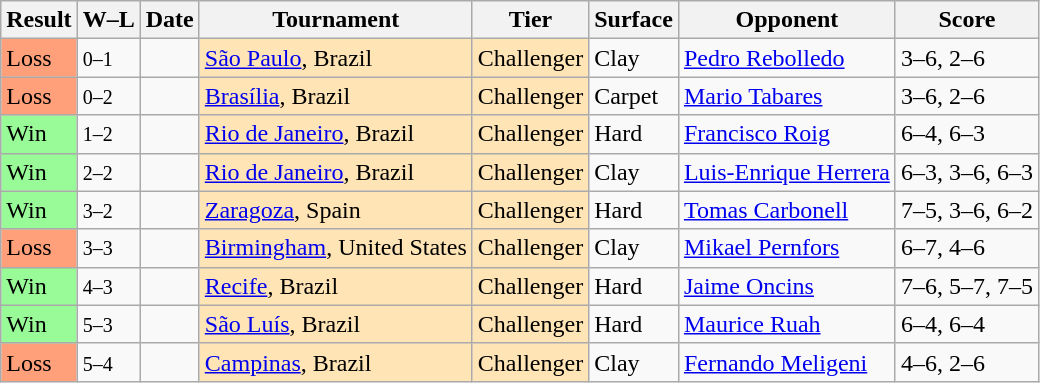<table class="sortable wikitable">
<tr>
<th>Result</th>
<th class="unsortable">W–L</th>
<th>Date</th>
<th>Tournament</th>
<th>Tier</th>
<th>Surface</th>
<th>Opponent</th>
<th class="unsortable">Score</th>
</tr>
<tr>
<td style="background:#ffa07a;">Loss</td>
<td><small>0–1</small></td>
<td></td>
<td style="background:moccasin;"><a href='#'>São Paulo</a>, Brazil</td>
<td style="background:moccasin;">Challenger</td>
<td>Clay</td>
<td> <a href='#'>Pedro Rebolledo</a></td>
<td>3–6, 2–6</td>
</tr>
<tr>
<td style="background:#ffa07a;">Loss</td>
<td><small>0–2</small></td>
<td></td>
<td style="background:moccasin;"><a href='#'>Brasília</a>, Brazil</td>
<td style="background:moccasin;">Challenger</td>
<td>Carpet</td>
<td> <a href='#'>Mario Tabares</a></td>
<td>3–6, 2–6</td>
</tr>
<tr>
<td style="background:#98fb98;">Win</td>
<td><small>1–2</small></td>
<td></td>
<td style="background:moccasin;"><a href='#'>Rio de Janeiro</a>, Brazil</td>
<td style="background:moccasin;">Challenger</td>
<td>Hard</td>
<td> <a href='#'>Francisco Roig</a></td>
<td>6–4, 6–3</td>
</tr>
<tr>
<td style="background:#98fb98;">Win</td>
<td><small>2–2</small></td>
<td></td>
<td style="background:moccasin;"><a href='#'>Rio de Janeiro</a>, Brazil</td>
<td style="background:moccasin;">Challenger</td>
<td>Clay</td>
<td> <a href='#'>Luis-Enrique Herrera</a></td>
<td>6–3, 3–6, 6–3</td>
</tr>
<tr>
<td style="background:#98fb98;">Win</td>
<td><small>3–2</small></td>
<td></td>
<td style="background:moccasin;"><a href='#'>Zaragoza</a>, Spain</td>
<td style="background:moccasin;">Challenger</td>
<td>Hard</td>
<td> <a href='#'>Tomas Carbonell</a></td>
<td>7–5, 3–6, 6–2</td>
</tr>
<tr>
<td style="background:#ffa07a;">Loss</td>
<td><small>3–3</small></td>
<td></td>
<td style="background:moccasin;"><a href='#'>Birmingham</a>, United States</td>
<td style="background:moccasin;">Challenger</td>
<td>Clay</td>
<td> <a href='#'>Mikael Pernfors</a></td>
<td>6–7, 4–6</td>
</tr>
<tr>
<td style="background:#98fb98;">Win</td>
<td><small>4–3</small></td>
<td></td>
<td style="background:moccasin;"><a href='#'>Recife</a>, Brazil</td>
<td style="background:moccasin;">Challenger</td>
<td>Hard</td>
<td> <a href='#'>Jaime Oncins</a></td>
<td>7–6, 5–7, 7–5</td>
</tr>
<tr>
<td style="background:#98fb98;">Win</td>
<td><small>5–3</small></td>
<td></td>
<td style="background:moccasin;"><a href='#'>São Luís</a>, Brazil</td>
<td style="background:moccasin;">Challenger</td>
<td>Hard</td>
<td> <a href='#'>Maurice Ruah</a></td>
<td>6–4, 6–4</td>
</tr>
<tr>
<td style="background:#ffa07a;">Loss</td>
<td><small>5–4</small></td>
<td></td>
<td style="background:moccasin;"><a href='#'>Campinas</a>, Brazil</td>
<td style="background:moccasin;">Challenger</td>
<td>Clay</td>
<td> <a href='#'>Fernando Meligeni</a></td>
<td>4–6, 2–6</td>
</tr>
</table>
